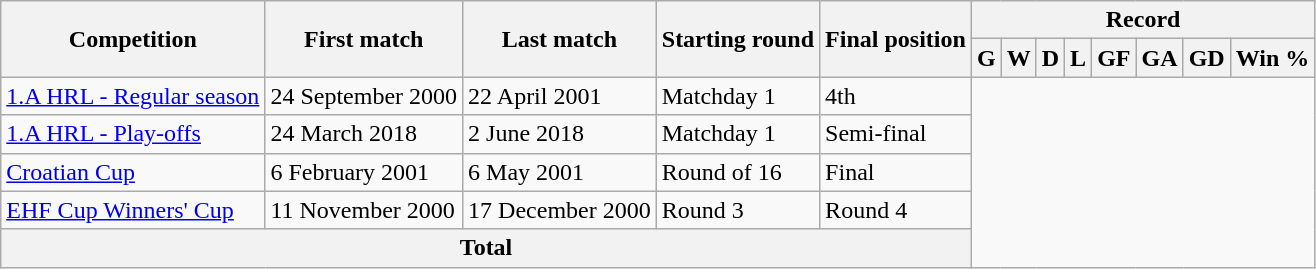<table class="wikitable" style="text-align: center">
<tr>
<th rowspan="2">Competition</th>
<th rowspan="2">First match</th>
<th rowspan="2">Last match</th>
<th rowspan="2">Starting round</th>
<th rowspan="2">Final position</th>
<th colspan="8">Record</th>
</tr>
<tr>
<th>G</th>
<th>W</th>
<th>D</th>
<th>L</th>
<th>GF</th>
<th>GA</th>
<th>GD</th>
<th>Win %</th>
</tr>
<tr>
<td align=left><a href='#'>1.A HRL - Regular season</a></td>
<td align=left>24 September 2000</td>
<td align=left>22 April 2001</td>
<td align=left>Matchday 1</td>
<td align=left>4th<br></td>
</tr>
<tr>
<td align=left><a href='#'>1.A HRL - Play-offs</a></td>
<td align=left>24 March 2018</td>
<td align=left>2 June 2018</td>
<td align=left>Matchday 1</td>
<td align=left>Semi-final<br></td>
</tr>
<tr>
<td align=left><a href='#'>Croatian Cup</a></td>
<td align=left>6 February 2001</td>
<td align=left>6 May 2001</td>
<td align=left>Round of 16</td>
<td align=left>Final<br></td>
</tr>
<tr>
<td align=left><a href='#'>EHF Cup Winners' Cup</a></td>
<td align=left>11 November 2000</td>
<td align=left>17 December 2000</td>
<td align=left>Round 3</td>
<td align=left>Round 4<br></td>
</tr>
<tr>
<th colspan="5">Total<br></th>
</tr>
</table>
